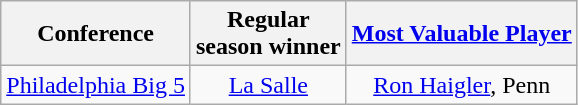<table class="wikitable" style="text-align:center;">
<tr>
<th>Conference</th>
<th>Regular <br> season winner</th>
<th><a href='#'>Most Valuable Player</a></th>
</tr>
<tr>
<td><a href='#'>Philadelphia Big 5</a></td>
<td><a href='#'>La Salle</a></td>
<td><a href='#'>Ron Haigler</a>, Penn</td>
</tr>
</table>
